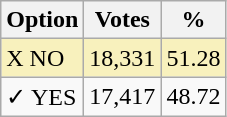<table class="wikitable">
<tr>
<th>Option</th>
<th>Votes</th>
<th>%</th>
</tr>
<tr>
<td style=background:#f8f1bd>X NO</td>
<td style=background:#f8f1bd>18,331</td>
<td style=background:#f8f1bd>51.28</td>
</tr>
<tr>
<td>✓ YES</td>
<td>17,417</td>
<td>48.72</td>
</tr>
</table>
